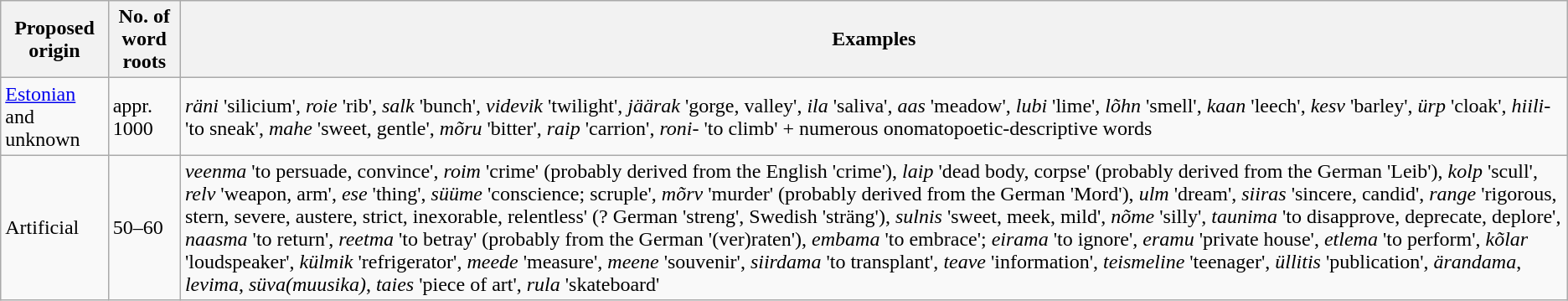<table class="wikitable">
<tr>
<th>Proposed origin</th>
<th>No. of word roots</th>
<th>Examples</th>
</tr>
<tr>
<td><a href='#'>Estonian</a> and unknown</td>
<td>appr. 1000</td>
<td><em>räni</em> 'silicium', <em>roie</em> 'rib', <em>salk</em> 'bunch',<em> videvik</em> 'twilight', <em>jäärak</em> 'gorge, valley', <em>ila</em> 'saliva', <em>aas</em> 'meadow', <em>lubi</em> 'lime', <em>lõhn</em> 'smell', <em>kaan</em> 'leech', <em>kesv</em> 'barley', <em>ürp</em> 'cloak', <em>hiili-</em> 'to sneak', <em>mahe</em> 'sweet, gentle', <em>mõru</em> 'bitter', <em>raip</em> 'carrion', <em>roni-</em> 'to climb' + numerous onomatopoetic-descriptive words</td>
</tr>
<tr>
<td>Artificial</td>
<td>50–60</td>
<td><em>veenma</em> 'to persuade, convince', <em>roim</em> 'crime' (probably derived from the English 'crime'), <em>laip</em> 'dead body, corpse' (probably derived from the German 'Leib'), <em>kolp</em> 'scull', <em>relv</em> 'weapon, arm', <em>ese</em> 'thing', <em>süüme</em> 'conscience; scruple', <em>mõrv</em> 'murder' (probably derived from the German 'Mord'), <em>ulm</em> 'dream', <em>siiras</em> 'sincere, candid', <em>range</em> 'rigorous, stern, severe, austere, strict, inexorable, relentless' (? German 'streng', Swedish 'sträng'), <em>sulnis</em> 'sweet, meek, mild', <em>nõme</em> 'silly', <em>taunima</em> 'to disapprove, deprecate, deplore', <em>naasma</em> 'to return', <em>reetma</em> 'to betray' (probably from the German '(ver)raten'), <em>embama</em> 'to embrace'; <em>eirama</em> 'to ignore', <em>eramu</em> 'private house', <em>etlema</em> 'to perform', <em>kõlar</em> 'loudspeaker', <em>külmik</em> 'refrigerator', <em>meede</em> 'measure', <em>meene</em> 'souvenir', <em>siirdama</em> 'to transplant', <em>teave</em> 'information', <em>teismeline</em> 'teenager', <em>üllitis</em> 'publication', <em>ärandama</em>, <em>levima</em>, <em>süva(muusika)</em>, <em>taies</em> 'piece of art', <em>rula</em> 'skateboard'</td>
</tr>
</table>
